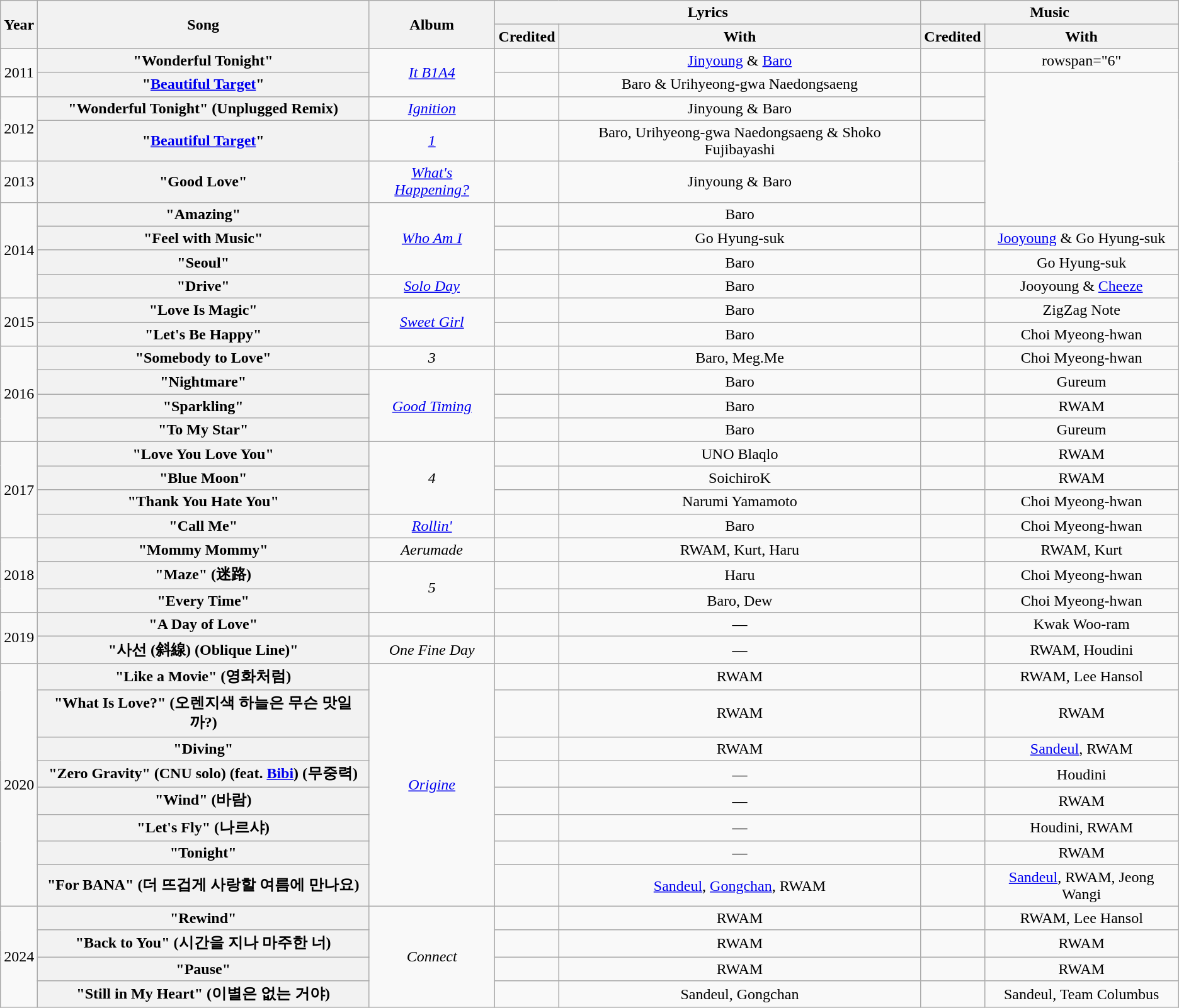<table class="wikitable plainrowheaders" style="text-align:center;">
<tr>
<th rowspan="2">Year</th>
<th rowspan="2">Song</th>
<th rowspan="2">Album</th>
<th colspan="2">Lyrics</th>
<th colspan="2">Music</th>
</tr>
<tr>
<th>Credited</th>
<th>With</th>
<th>Credited</th>
<th>With</th>
</tr>
<tr>
<td rowspan="2">2011</td>
<th scope="row">"Wonderful Tonight"</th>
<td rowspan="2"><em><a href='#'>It B1A4</a></em></td>
<td></td>
<td><a href='#'>Jinyoung</a> & <a href='#'>Baro</a></td>
<td></td>
<td>rowspan="6" </td>
</tr>
<tr>
<th scope="row">"<a href='#'>Beautiful Target</a>"</th>
<td></td>
<td>Baro & Urihyeong-gwa Naedongsaeng</td>
<td></td>
</tr>
<tr>
<td rowspan="2">2012</td>
<th scope="row">"Wonderful Tonight" (Unplugged Remix)</th>
<td><em><a href='#'>Ignition</a></em></td>
<td></td>
<td>Jinyoung & Baro</td>
<td></td>
</tr>
<tr>
<th scope="row">"<a href='#'>Beautiful Target</a>"<br></th>
<td><em><a href='#'>1</a></em></td>
<td></td>
<td>Baro, Urihyeong-gwa Naedongsaeng & Shoko Fujibayashi</td>
<td></td>
</tr>
<tr>
<td>2013</td>
<th scope="row">"Good Love"</th>
<td><em><a href='#'>What's Happening?</a></em></td>
<td></td>
<td>Jinyoung & Baro</td>
<td></td>
</tr>
<tr>
<td rowspan="4">2014</td>
<th scope="row">"Amazing"</th>
<td rowspan="3"><em><a href='#'>Who Am I</a></em></td>
<td></td>
<td>Baro</td>
<td></td>
</tr>
<tr>
<th scope="row">"Feel with Music"</th>
<td></td>
<td>Go Hyung-suk</td>
<td></td>
<td><a href='#'>Jooyoung</a> & Go Hyung-suk</td>
</tr>
<tr>
<th scope="row">"Seoul"</th>
<td></td>
<td>Baro</td>
<td></td>
<td>Go Hyung-suk</td>
</tr>
<tr>
<th scope="row">"Drive"</th>
<td><em><a href='#'>Solo Day</a></em></td>
<td></td>
<td>Baro</td>
<td></td>
<td>Jooyoung & <a href='#'>Cheeze</a></td>
</tr>
<tr>
<td rowspan="2">2015</td>
<th scope="row">"Love Is Magic"</th>
<td rowspan="2"><em><a href='#'>Sweet Girl</a></em></td>
<td></td>
<td>Baro</td>
<td></td>
<td>ZigZag Note</td>
</tr>
<tr>
<th scope="row">"Let's Be Happy"</th>
<td></td>
<td>Baro</td>
<td></td>
<td>Choi Myeong-hwan</td>
</tr>
<tr>
<td rowspan="4">2016</td>
<th scope="row">"Somebody to Love"</th>
<td><em>3</em></td>
<td></td>
<td>Baro, Meg.Me</td>
<td></td>
<td>Choi Myeong-hwan</td>
</tr>
<tr>
<th scope="row">"Nightmare"</th>
<td rowspan="3"><em><a href='#'>Good Timing</a></em></td>
<td></td>
<td>Baro</td>
<td></td>
<td>Gureum</td>
</tr>
<tr>
<th scope="row">"Sparkling"</th>
<td></td>
<td>Baro</td>
<td></td>
<td>RWAM</td>
</tr>
<tr>
<th scope="row">"To My Star"</th>
<td></td>
<td>Baro</td>
<td></td>
<td>Gureum</td>
</tr>
<tr>
<td rowspan="4">2017</td>
<th scope="row">"Love You Love You"</th>
<td rowspan="3"><em>4</em></td>
<td></td>
<td>UNO Blaqlo</td>
<td></td>
<td>RWAM</td>
</tr>
<tr>
<th scope="row">"Blue Moon"</th>
<td></td>
<td>SoichiroK</td>
<td></td>
<td>RWAM</td>
</tr>
<tr>
<th scope="row">"Thank You Hate You"</th>
<td></td>
<td>Narumi Yamamoto</td>
<td></td>
<td>Choi Myeong-hwan</td>
</tr>
<tr>
<th scope="row">"Call Me"</th>
<td><em><a href='#'>Rollin'</a></em></td>
<td></td>
<td>Baro</td>
<td></td>
<td>Choi Myeong-hwan</td>
</tr>
<tr>
<td rowspan="3">2018</td>
<th scope="row">"Mommy Mommy"</th>
<td><em>Aerumade</em></td>
<td></td>
<td>RWAM, Kurt, Haru</td>
<td></td>
<td>RWAM, Kurt</td>
</tr>
<tr>
<th scope="row">"Maze" (迷路)</th>
<td rowspan="2"><em>5</em></td>
<td></td>
<td>Haru</td>
<td></td>
<td>Choi Myeong-hwan</td>
</tr>
<tr>
<th scope="row">"Every Time"</th>
<td></td>
<td>Baro, Dew</td>
<td></td>
<td>Choi Myeong-hwan</td>
</tr>
<tr>
<td rowspan="2">2019</td>
<th scope="row">"A Day of Love"</th>
<td></td>
<td></td>
<td>—</td>
<td></td>
<td>Kwak Woo-ram</td>
</tr>
<tr>
<th scope="row">"사선 (斜線) (Oblique Line)"</th>
<td><em>One Fine Day</em></td>
<td></td>
<td>—</td>
<td></td>
<td>RWAM, Houdini</td>
</tr>
<tr>
<td rowspan="8">2020</td>
<th scope="row">"Like a Movie" (영화처럼)</th>
<td rowspan="8"><em><a href='#'>Origine</a></em></td>
<td></td>
<td>RWAM</td>
<td></td>
<td>RWAM, Lee Hansol</td>
</tr>
<tr>
<th scope="row">"What Is Love?" (오렌지색 하늘은 무슨 맛일까?)</th>
<td></td>
<td>RWAM</td>
<td></td>
<td>RWAM</td>
</tr>
<tr>
<th scope="row">"Diving"</th>
<td></td>
<td>RWAM</td>
<td></td>
<td><a href='#'>Sandeul</a>, RWAM</td>
</tr>
<tr>
<th scope="row">"Zero Gravity" (CNU solo) (feat. <a href='#'>Bibi</a>) (무중력)</th>
<td></td>
<td>—</td>
<td></td>
<td>Houdini</td>
</tr>
<tr>
<th scope="row">"Wind" (바람)</th>
<td></td>
<td>—</td>
<td></td>
<td>RWAM</td>
</tr>
<tr>
<th scope="row">"Let's Fly" (나르샤)</th>
<td></td>
<td>—</td>
<td></td>
<td>Houdini, RWAM</td>
</tr>
<tr>
<th scope="row">"Tonight"</th>
<td></td>
<td>—</td>
<td></td>
<td>RWAM</td>
</tr>
<tr>
<th scope="row">"For BANA" (더 뜨겁게 사랑할 여름에 만나요)</th>
<td></td>
<td><a href='#'>Sandeul</a>, <a href='#'>Gongchan</a>, RWAM</td>
<td></td>
<td><a href='#'>Sandeul</a>, RWAM, Jeong Wangi</td>
</tr>
<tr>
<td rowspan="8">2024</td>
<th scope="row">"Rewind"</th>
<td rowspan="8"><em>Connect</em></td>
<td></td>
<td>RWAM</td>
<td></td>
<td>RWAM, Lee Hansol</td>
</tr>
<tr>
<th scope="row">"Back to You" (시간을 지나 마주한 너)</th>
<td></td>
<td>RWAM</td>
<td></td>
<td>RWAM</td>
</tr>
<tr>
<th scope="row">"Pause"</th>
<td></td>
<td>RWAM</td>
<td></td>
<td>RWAM</td>
</tr>
<tr>
<th scope="row">"Still in My Heart" (이별은 없는 거야)</th>
<td></td>
<td>Sandeul, Gongchan</td>
<td></td>
<td>Sandeul, Team Columbus</td>
</tr>
</table>
